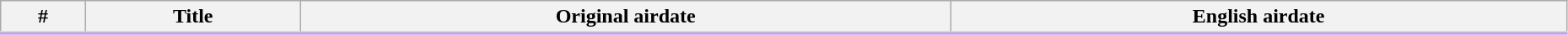<table class="wikitable" width="98%">
<tr style="border-bottom: 3px solid #DCBCFF">
<th>#</th>
<th>Title</th>
<th>Original airdate</th>
<th>English airdate</th>
</tr>
<tr>
</tr>
</table>
